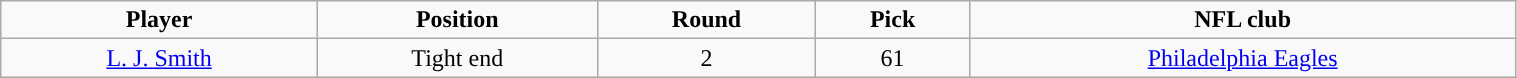<table class="wikitable" width="80%">
<tr align="center">
<td><strong>Player</strong></td>
<td><strong>Position</strong></td>
<td><strong>Round</strong></td>
<td><strong>Pick</strong></td>
<td><strong>NFL club</strong></td>
</tr>
<tr align="center" bgcolor="">
<td><a href='#'>L. J. Smith</a></td>
<td>Tight end</td>
<td>2</td>
<td>61</td>
<td><a href='#'>Philadelphia Eagles</a></td>
</tr>
</table>
